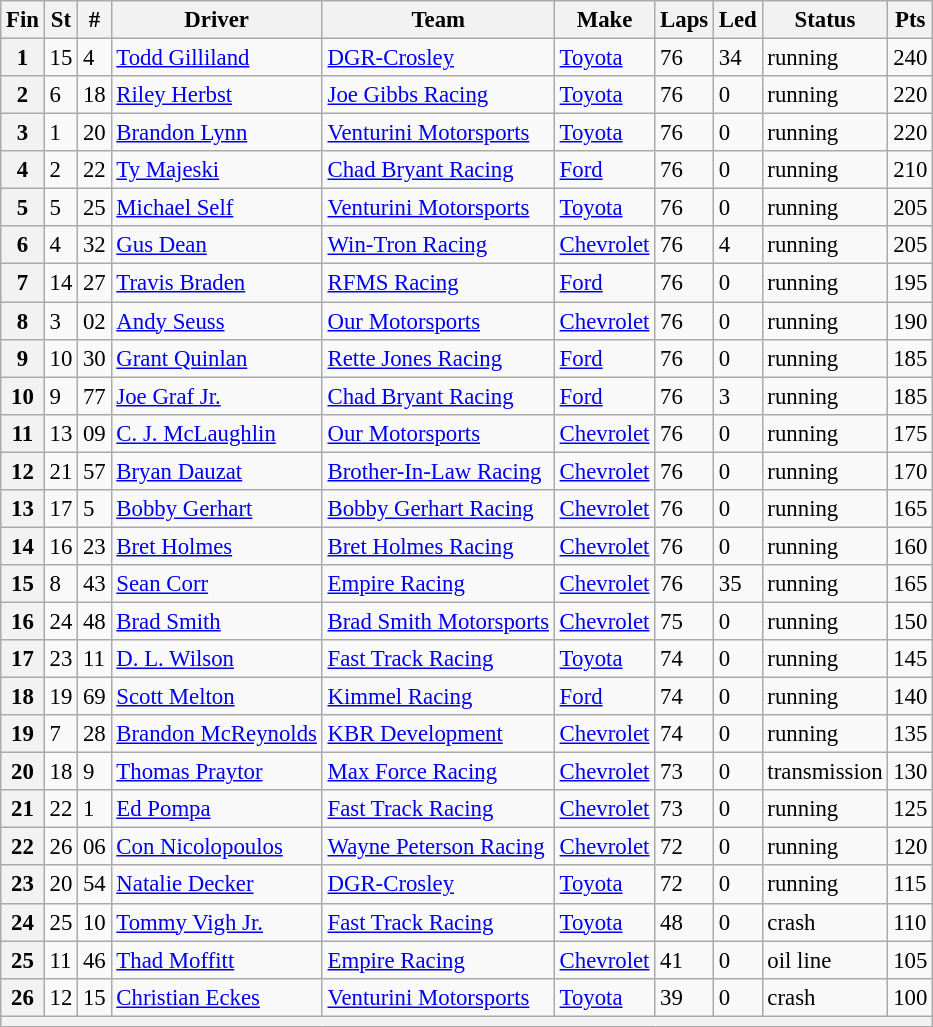<table class="wikitable" style="font-size:95%">
<tr>
<th>Fin</th>
<th>St</th>
<th>#</th>
<th>Driver</th>
<th>Team</th>
<th>Make</th>
<th>Laps</th>
<th>Led</th>
<th>Status</th>
<th>Pts</th>
</tr>
<tr>
<th>1</th>
<td>15</td>
<td>4</td>
<td><a href='#'>Todd Gilliland</a></td>
<td><a href='#'>DGR-Crosley</a></td>
<td><a href='#'>Toyota</a></td>
<td>76</td>
<td>34</td>
<td>running</td>
<td>240</td>
</tr>
<tr>
<th>2</th>
<td>6</td>
<td>18</td>
<td><a href='#'>Riley Herbst</a></td>
<td><a href='#'>Joe Gibbs Racing</a></td>
<td><a href='#'>Toyota</a></td>
<td>76</td>
<td>0</td>
<td>running</td>
<td>220</td>
</tr>
<tr>
<th>3</th>
<td>1</td>
<td>20</td>
<td><a href='#'>Brandon Lynn</a></td>
<td><a href='#'>Venturini Motorsports</a></td>
<td><a href='#'>Toyota</a></td>
<td>76</td>
<td>0</td>
<td>running</td>
<td>220</td>
</tr>
<tr>
<th>4</th>
<td>2</td>
<td>22</td>
<td><a href='#'>Ty Majeski</a></td>
<td><a href='#'>Chad Bryant Racing</a></td>
<td><a href='#'>Ford</a></td>
<td>76</td>
<td>0</td>
<td>running</td>
<td>210</td>
</tr>
<tr>
<th>5</th>
<td>5</td>
<td>25</td>
<td><a href='#'>Michael Self</a></td>
<td><a href='#'>Venturini Motorsports</a></td>
<td><a href='#'>Toyota</a></td>
<td>76</td>
<td>0</td>
<td>running</td>
<td>205</td>
</tr>
<tr>
<th>6</th>
<td>4</td>
<td>32</td>
<td><a href='#'>Gus Dean</a></td>
<td><a href='#'>Win-Tron Racing</a></td>
<td><a href='#'>Chevrolet</a></td>
<td>76</td>
<td>4</td>
<td>running</td>
<td>205</td>
</tr>
<tr>
<th>7</th>
<td>14</td>
<td>27</td>
<td><a href='#'>Travis Braden</a></td>
<td><a href='#'>RFMS Racing</a></td>
<td><a href='#'>Ford</a></td>
<td>76</td>
<td>0</td>
<td>running</td>
<td>195</td>
</tr>
<tr>
<th>8</th>
<td>3</td>
<td>02</td>
<td><a href='#'>Andy Seuss</a></td>
<td><a href='#'>Our Motorsports</a></td>
<td><a href='#'>Chevrolet</a></td>
<td>76</td>
<td>0</td>
<td>running</td>
<td>190</td>
</tr>
<tr>
<th>9</th>
<td>10</td>
<td>30</td>
<td><a href='#'>Grant Quinlan</a></td>
<td><a href='#'>Rette Jones Racing</a></td>
<td><a href='#'>Ford</a></td>
<td>76</td>
<td>0</td>
<td>running</td>
<td>185</td>
</tr>
<tr>
<th>10</th>
<td>9</td>
<td>77</td>
<td><a href='#'>Joe Graf Jr.</a></td>
<td><a href='#'>Chad Bryant Racing</a></td>
<td><a href='#'>Ford</a></td>
<td>76</td>
<td>3</td>
<td>running</td>
<td>185</td>
</tr>
<tr>
<th>11</th>
<td>13</td>
<td>09</td>
<td><a href='#'>C. J. McLaughlin</a></td>
<td><a href='#'>Our Motorsports</a></td>
<td><a href='#'>Chevrolet</a></td>
<td>76</td>
<td>0</td>
<td>running</td>
<td>175</td>
</tr>
<tr>
<th>12</th>
<td>21</td>
<td>57</td>
<td><a href='#'>Bryan Dauzat</a></td>
<td><a href='#'>Brother-In-Law Racing</a></td>
<td><a href='#'>Chevrolet</a></td>
<td>76</td>
<td>0</td>
<td>running</td>
<td>170</td>
</tr>
<tr>
<th>13</th>
<td>17</td>
<td>5</td>
<td><a href='#'>Bobby Gerhart</a></td>
<td><a href='#'>Bobby Gerhart Racing</a></td>
<td><a href='#'>Chevrolet</a></td>
<td>76</td>
<td>0</td>
<td>running</td>
<td>165</td>
</tr>
<tr>
<th>14</th>
<td>16</td>
<td>23</td>
<td><a href='#'>Bret Holmes</a></td>
<td><a href='#'>Bret Holmes Racing</a></td>
<td><a href='#'>Chevrolet</a></td>
<td>76</td>
<td>0</td>
<td>running</td>
<td>160</td>
</tr>
<tr>
<th>15</th>
<td>8</td>
<td>43</td>
<td><a href='#'>Sean Corr</a></td>
<td><a href='#'>Empire Racing</a></td>
<td><a href='#'>Chevrolet</a></td>
<td>76</td>
<td>35</td>
<td>running</td>
<td>165</td>
</tr>
<tr>
<th>16</th>
<td>24</td>
<td>48</td>
<td><a href='#'>Brad Smith</a></td>
<td><a href='#'>Brad Smith Motorsports</a></td>
<td><a href='#'>Chevrolet</a></td>
<td>75</td>
<td>0</td>
<td>running</td>
<td>150</td>
</tr>
<tr>
<th>17</th>
<td>23</td>
<td>11</td>
<td><a href='#'>D. L. Wilson</a></td>
<td><a href='#'>Fast Track Racing</a></td>
<td><a href='#'>Toyota</a></td>
<td>74</td>
<td>0</td>
<td>running</td>
<td>145</td>
</tr>
<tr>
<th>18</th>
<td>19</td>
<td>69</td>
<td><a href='#'>Scott Melton</a></td>
<td><a href='#'>Kimmel Racing</a></td>
<td><a href='#'>Ford</a></td>
<td>74</td>
<td>0</td>
<td>running</td>
<td>140</td>
</tr>
<tr>
<th>19</th>
<td>7</td>
<td>28</td>
<td><a href='#'>Brandon McReynolds</a></td>
<td><a href='#'>KBR Development</a></td>
<td><a href='#'>Chevrolet</a></td>
<td>74</td>
<td>0</td>
<td>running</td>
<td>135</td>
</tr>
<tr>
<th>20</th>
<td>18</td>
<td>9</td>
<td><a href='#'>Thomas Praytor</a></td>
<td><a href='#'>Max Force Racing</a></td>
<td><a href='#'>Chevrolet</a></td>
<td>73</td>
<td>0</td>
<td>transmission</td>
<td>130</td>
</tr>
<tr>
<th>21</th>
<td>22</td>
<td>1</td>
<td><a href='#'>Ed Pompa</a></td>
<td><a href='#'>Fast Track Racing</a></td>
<td><a href='#'>Chevrolet</a></td>
<td>73</td>
<td>0</td>
<td>running</td>
<td>125</td>
</tr>
<tr>
<th>22</th>
<td>26</td>
<td>06</td>
<td><a href='#'>Con Nicolopoulos</a></td>
<td><a href='#'>Wayne Peterson Racing</a></td>
<td><a href='#'>Chevrolet</a></td>
<td>72</td>
<td>0</td>
<td>running</td>
<td>120</td>
</tr>
<tr>
<th>23</th>
<td>20</td>
<td>54</td>
<td><a href='#'>Natalie Decker</a></td>
<td><a href='#'>DGR-Crosley</a></td>
<td><a href='#'>Toyota</a></td>
<td>72</td>
<td>0</td>
<td>running</td>
<td>115</td>
</tr>
<tr>
<th>24</th>
<td>25</td>
<td>10</td>
<td><a href='#'>Tommy Vigh Jr.</a></td>
<td><a href='#'>Fast Track Racing</a></td>
<td><a href='#'>Toyota</a></td>
<td>48</td>
<td>0</td>
<td>crash</td>
<td>110</td>
</tr>
<tr>
<th>25</th>
<td>11</td>
<td>46</td>
<td><a href='#'>Thad Moffitt</a></td>
<td><a href='#'>Empire Racing</a></td>
<td><a href='#'>Chevrolet</a></td>
<td>41</td>
<td>0</td>
<td>oil line</td>
<td>105</td>
</tr>
<tr>
<th>26</th>
<td>12</td>
<td>15</td>
<td><a href='#'>Christian Eckes</a></td>
<td><a href='#'>Venturini Motorsports</a></td>
<td><a href='#'>Toyota</a></td>
<td>39</td>
<td>0</td>
<td>crash</td>
<td>100</td>
</tr>
<tr>
<th colspan="10"></th>
</tr>
</table>
